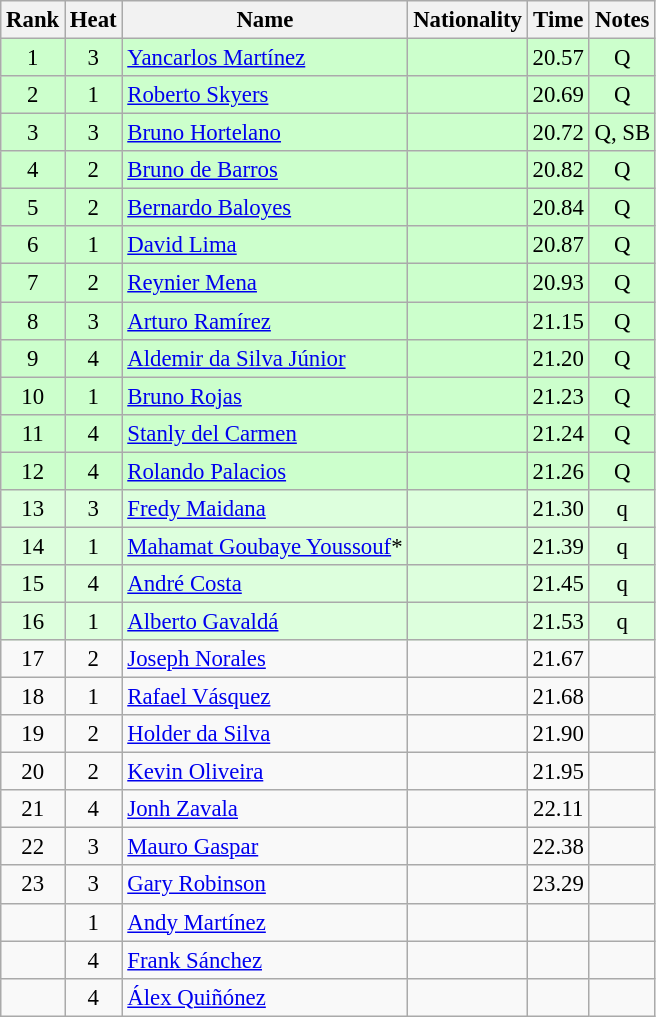<table class="wikitable sortable" style="text-align:center;font-size:95%">
<tr>
<th>Rank</th>
<th>Heat</th>
<th>Name</th>
<th>Nationality</th>
<th>Time</th>
<th>Notes</th>
</tr>
<tr bgcolor=ccffcc>
<td>1</td>
<td>3</td>
<td align=left><a href='#'>Yancarlos Martínez</a></td>
<td align=left></td>
<td>20.57</td>
<td>Q</td>
</tr>
<tr bgcolor=ccffcc>
<td>2</td>
<td>1</td>
<td align=left><a href='#'>Roberto Skyers</a></td>
<td align=left></td>
<td>20.69</td>
<td>Q</td>
</tr>
<tr bgcolor=ccffcc>
<td>3</td>
<td>3</td>
<td align=left><a href='#'>Bruno Hortelano</a></td>
<td align=left></td>
<td>20.72</td>
<td>Q, SB</td>
</tr>
<tr bgcolor=ccffcc>
<td>4</td>
<td>2</td>
<td align=left><a href='#'>Bruno de Barros</a></td>
<td align=left></td>
<td>20.82</td>
<td>Q</td>
</tr>
<tr bgcolor=ccffcc>
<td>5</td>
<td>2</td>
<td align=left><a href='#'>Bernardo Baloyes</a></td>
<td align=left></td>
<td>20.84</td>
<td>Q</td>
</tr>
<tr bgcolor=ccffcc>
<td>6</td>
<td>1</td>
<td align=left><a href='#'>David Lima</a></td>
<td align=left></td>
<td>20.87</td>
<td>Q</td>
</tr>
<tr bgcolor=ccffcc>
<td>7</td>
<td>2</td>
<td align=left><a href='#'>Reynier Mena</a></td>
<td align=left></td>
<td>20.93</td>
<td>Q</td>
</tr>
<tr bgcolor=ccffcc>
<td>8</td>
<td>3</td>
<td align=left><a href='#'>Arturo Ramírez</a></td>
<td align=left></td>
<td>21.15</td>
<td>Q</td>
</tr>
<tr bgcolor=ccffcc>
<td>9</td>
<td>4</td>
<td align=left><a href='#'>Aldemir da Silva Júnior</a></td>
<td align=left></td>
<td>21.20</td>
<td>Q</td>
</tr>
<tr bgcolor=ccffcc>
<td>10</td>
<td>1</td>
<td align=left><a href='#'>Bruno Rojas</a></td>
<td align=left></td>
<td>21.23</td>
<td>Q</td>
</tr>
<tr bgcolor=ccffcc>
<td>11</td>
<td>4</td>
<td align=left><a href='#'>Stanly del Carmen</a></td>
<td align=left></td>
<td>21.24</td>
<td>Q</td>
</tr>
<tr bgcolor=ccffcc>
<td>12</td>
<td>4</td>
<td align=left><a href='#'>Rolando Palacios</a></td>
<td align=left></td>
<td>21.26</td>
<td>Q</td>
</tr>
<tr bgcolor=ddffdd>
<td>13</td>
<td>3</td>
<td align=left><a href='#'>Fredy Maidana</a></td>
<td align=left></td>
<td>21.30</td>
<td>q</td>
</tr>
<tr bgcolor=ddffdd>
<td>14</td>
<td>1</td>
<td align=left><a href='#'>Mahamat Goubaye Youssouf</a>*</td>
<td align=left></td>
<td>21.39</td>
<td>q</td>
</tr>
<tr bgcolor=ddffdd>
<td>15</td>
<td>4</td>
<td align=left><a href='#'>André Costa</a></td>
<td align=left></td>
<td>21.45</td>
<td>q</td>
</tr>
<tr bgcolor=ddffdd>
<td>16</td>
<td>1</td>
<td align=left><a href='#'>Alberto Gavaldá</a></td>
<td align=left></td>
<td>21.53</td>
<td>q</td>
</tr>
<tr>
<td>17</td>
<td>2</td>
<td align=left><a href='#'>Joseph Norales</a></td>
<td align=left></td>
<td>21.67</td>
<td></td>
</tr>
<tr>
<td>18</td>
<td>1</td>
<td align=left><a href='#'>Rafael Vásquez</a></td>
<td align=left></td>
<td>21.68</td>
<td></td>
</tr>
<tr>
<td>19</td>
<td>2</td>
<td align=left><a href='#'>Holder da Silva</a></td>
<td align=left></td>
<td>21.90</td>
<td></td>
</tr>
<tr>
<td>20</td>
<td>2</td>
<td align=left><a href='#'>Kevin Oliveira</a></td>
<td align=left></td>
<td>21.95</td>
<td></td>
</tr>
<tr>
<td>21</td>
<td>4</td>
<td align=left><a href='#'>Jonh Zavala</a></td>
<td align=left></td>
<td>22.11</td>
<td></td>
</tr>
<tr>
<td>22</td>
<td>3</td>
<td align=left><a href='#'>Mauro Gaspar</a></td>
<td align=left></td>
<td>22.38</td>
<td></td>
</tr>
<tr>
<td>23</td>
<td>3</td>
<td align=left><a href='#'>Gary Robinson</a></td>
<td align=left></td>
<td>23.29</td>
<td></td>
</tr>
<tr>
<td></td>
<td>1</td>
<td align=left><a href='#'>Andy Martínez</a></td>
<td align=left></td>
<td></td>
<td></td>
</tr>
<tr>
<td></td>
<td>4</td>
<td align=left><a href='#'>Frank Sánchez</a></td>
<td align=left></td>
<td></td>
<td></td>
</tr>
<tr>
<td></td>
<td>4</td>
<td align=left><a href='#'>Álex Quiñónez</a></td>
<td align=left></td>
<td></td>
<td></td>
</tr>
</table>
